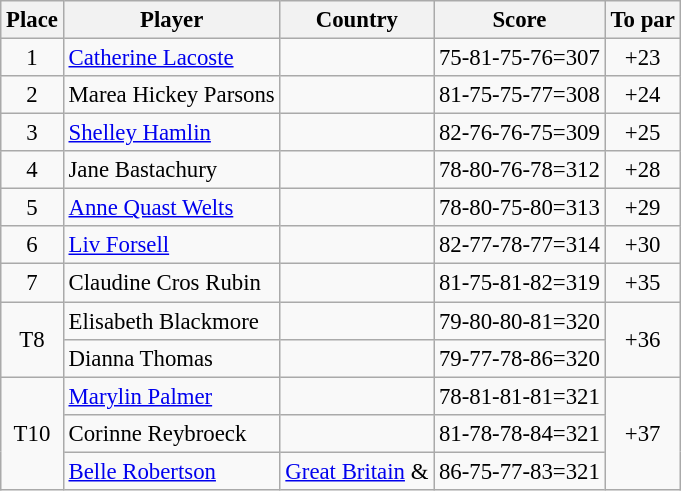<table class="wikitable" style="font-size:95%;">
<tr>
<th>Place</th>
<th>Player</th>
<th>Country</th>
<th>Score</th>
<th>To par</th>
</tr>
<tr>
<td align=center>1</td>
<td><a href='#'>Catherine Lacoste</a></td>
<td></td>
<td>75-81-75-76=307</td>
<td align=center>+23</td>
</tr>
<tr>
<td align=center>2</td>
<td>Marea Hickey Parsons</td>
<td></td>
<td>81-75-75-77=308</td>
<td align=center>+24</td>
</tr>
<tr>
<td align=center>3</td>
<td><a href='#'>Shelley Hamlin</a></td>
<td></td>
<td>82-76-76-75=309</td>
<td align=center>+25</td>
</tr>
<tr>
<td align=center>4</td>
<td>Jane Bastachury</td>
<td></td>
<td>78-80-76-78=312</td>
<td align=center>+28</td>
</tr>
<tr>
<td align=center>5</td>
<td><a href='#'>Anne Quast Welts</a></td>
<td></td>
<td>78-80-75-80=313</td>
<td align=center>+29</td>
</tr>
<tr>
<td align=center>6</td>
<td><a href='#'>Liv Forsell</a></td>
<td></td>
<td>82-77-78-77=314</td>
<td align=center>+30</td>
</tr>
<tr>
<td align=center>7</td>
<td>Claudine Cros Rubin</td>
<td></td>
<td>81-75-81-82=319</td>
<td align=center>+35</td>
</tr>
<tr>
<td rowspan=2 align=center>T8</td>
<td>Elisabeth Blackmore</td>
<td></td>
<td>79-80-80-81=320</td>
<td rowspan=2 align=center>+36</td>
</tr>
<tr>
<td>Dianna Thomas</td>
<td></td>
<td>79-77-78-86=320</td>
</tr>
<tr>
<td rowspan=3 align=center>T10</td>
<td><a href='#'>Marylin Palmer</a></td>
<td></td>
<td>78-81-81-81=321</td>
<td rowspan=3 align=center>+37</td>
</tr>
<tr>
<td>Corinne Reybroeck</td>
<td></td>
<td>81-78-78-84=321</td>
</tr>
<tr>
<td><a href='#'>Belle Robertson</a></td>
<td> <a href='#'>Great Britain</a> &<br></td>
<td>86-75-77-83=321</td>
</tr>
</table>
